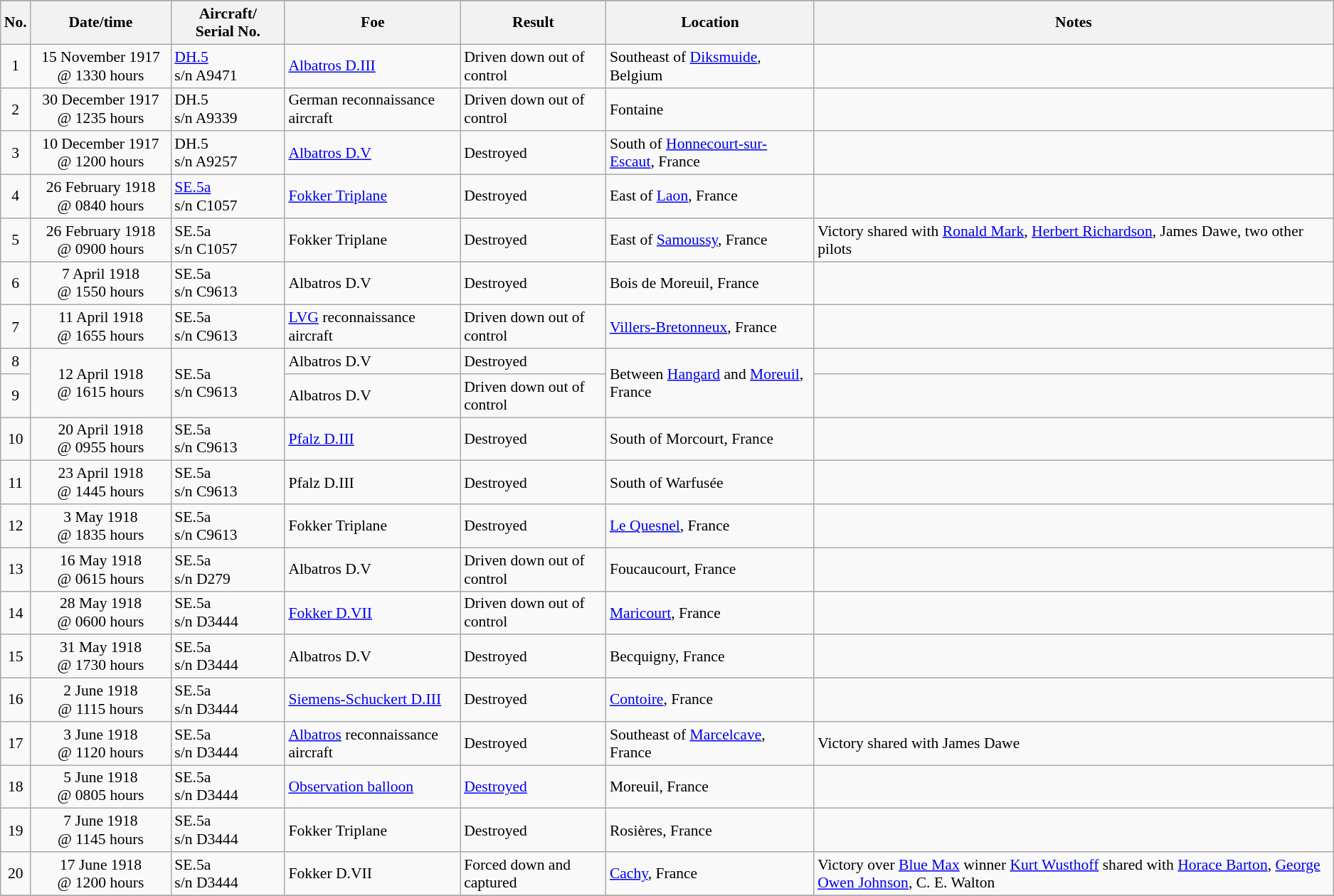<table class="wikitable" style="font-size:90%;">
<tr>
</tr>
<tr>
<th>No.</th>
<th width="125">Date/time</th>
<th width="100">Aircraft/<br>Serial No.</th>
<th>Foe</th>
<th>Result</th>
<th>Location</th>
<th>Notes</th>
</tr>
<tr>
<td align="center">1</td>
<td align="center">15 November 1917<br>@ 1330 hours</td>
<td><a href='#'>DH.5</a><br>s/n A9471</td>
<td><a href='#'>Albatros D.III</a></td>
<td>Driven down out of control</td>
<td>Southeast of <a href='#'>Diksmuide</a>, Belgium</td>
<td></td>
</tr>
<tr>
<td align="center">2</td>
<td align="center">30 December 1917<br>@ 1235 hours</td>
<td>DH.5<br>s/n A9339</td>
<td>German reconnaissance aircraft</td>
<td>Driven down out of control</td>
<td>Fontaine</td>
<td></td>
</tr>
<tr>
<td align="center">3</td>
<td align="center">10 December 1917<br>@ 1200 hours</td>
<td>DH.5<br>s/n A9257</td>
<td><a href='#'>Albatros D.V</a></td>
<td>Destroyed</td>
<td>South of <a href='#'>Honnecourt-sur-Escaut</a>, France</td>
<td></td>
</tr>
<tr>
<td align="center">4</td>
<td align="center">26 February 1918<br>@ 0840 hours</td>
<td><a href='#'>SE.5a</a><br>s/n C1057</td>
<td><a href='#'>Fokker Triplane</a></td>
<td>Destroyed</td>
<td>East of <a href='#'>Laon</a>, France</td>
<td></td>
</tr>
<tr>
<td align="center">5</td>
<td align="center">26 February 1918<br>@ 0900 hours</td>
<td>SE.5a<br>s/n C1057</td>
<td>Fokker Triplane</td>
<td>Destroyed</td>
<td>East of <a href='#'>Samoussy</a>, France</td>
<td>Victory shared with <a href='#'>Ronald Mark</a>, <a href='#'>Herbert Richardson</a>, James Dawe, two other pilots</td>
</tr>
<tr>
<td align="center">6</td>
<td align="center">7 April 1918<br>@ 1550 hours</td>
<td>SE.5a<br>s/n C9613</td>
<td>Albatros D.V</td>
<td>Destroyed</td>
<td>Bois de Moreuil, France</td>
<td></td>
</tr>
<tr>
<td align="center">7</td>
<td align="center">11 April 1918<br>@ 1655 hours</td>
<td>SE.5a<br>s/n C9613</td>
<td><a href='#'>LVG</a> reconnaissance aircraft</td>
<td>Driven down out of control</td>
<td><a href='#'>Villers-Bretonneux</a>, France</td>
<td></td>
</tr>
<tr>
<td align="center">8</td>
<td align="center" rowspan=2>12 April 1918<br>@ 1615 hours</td>
<td rowspan=2>SE.5a<br>s/n C9613</td>
<td>Albatros D.V</td>
<td>Destroyed</td>
<td rowspan=2>Between <a href='#'>Hangard</a> and <a href='#'>Moreuil</a>, France</td>
<td></td>
</tr>
<tr>
<td align="center">9</td>
<td>Albatros D.V</td>
<td>Driven down out of control</td>
<td></td>
</tr>
<tr>
<td align="center">10</td>
<td align="center">20 April 1918<br>@ 0955 hours</td>
<td>SE.5a<br>s/n C9613</td>
<td><a href='#'>Pfalz D.III</a></td>
<td>Destroyed</td>
<td>South of Morcourt, France</td>
<td></td>
</tr>
<tr>
<td align="center">11</td>
<td align="center">23 April 1918<br>@ 1445 hours</td>
<td>SE.5a<br>s/n C9613</td>
<td>Pfalz D.III</td>
<td>Destroyed</td>
<td>South of Warfusée</td>
<td></td>
</tr>
<tr>
<td align="center">12</td>
<td align="center">3 May 1918<br>@ 1835 hours</td>
<td>SE.5a<br>s/n C9613</td>
<td>Fokker Triplane</td>
<td>Destroyed</td>
<td><a href='#'>Le Quesnel</a>, France</td>
<td></td>
</tr>
<tr>
<td align="center">13</td>
<td align="center">16 May 1918<br>@ 0615 hours</td>
<td>SE.5a<br>s/n D279</td>
<td>Albatros D.V</td>
<td>Driven down out of control</td>
<td>Foucaucourt, France</td>
<td></td>
</tr>
<tr>
<td align="center">14</td>
<td align="center">28 May 1918<br>@ 0600 hours</td>
<td>SE.5a<br>s/n D3444</td>
<td><a href='#'>Fokker D.VII</a></td>
<td>Driven down out of control</td>
<td><a href='#'>Maricourt</a>, France</td>
<td></td>
</tr>
<tr>
<td align="center">15</td>
<td align="center">31 May 1918<br>@ 1730 hours</td>
<td>SE.5a<br>s/n D3444</td>
<td>Albatros D.V</td>
<td>Destroyed</td>
<td>Becquigny, France</td>
<td></td>
</tr>
<tr>
<td align="center">16</td>
<td align="center">2 June 1918<br>@ 1115 hours</td>
<td>SE.5a<br>s/n D3444</td>
<td><a href='#'>Siemens-Schuckert D.III</a></td>
<td>Destroyed</td>
<td><a href='#'>Contoire</a>, France</td>
<td></td>
</tr>
<tr>
<td align="center">17</td>
<td align="center">3 June 1918<br>@ 1120 hours</td>
<td>SE.5a<br>s/n D3444</td>
<td><a href='#'>Albatros</a> reconnaissance aircraft</td>
<td>Destroyed</td>
<td>Southeast of <a href='#'>Marcelcave</a>, France</td>
<td>Victory shared with James Dawe</td>
</tr>
<tr>
<td align="center">18</td>
<td align="center">5 June 1918<br>@ 0805 hours</td>
<td>SE.5a<br>s/n D3444</td>
<td><a href='#'>Observation balloon</a></td>
<td><a href='#'>Destroyed</a></td>
<td>Moreuil, France</td>
<td></td>
</tr>
<tr>
<td align="center">19</td>
<td align="center">7 June 1918<br>@ 1145 hours</td>
<td>SE.5a<br>s/n D3444</td>
<td>Fokker Triplane</td>
<td>Destroyed</td>
<td>Rosières, France</td>
<td></td>
</tr>
<tr>
<td align="center">20</td>
<td align="center">17 June 1918<br>@ 1200 hours</td>
<td>SE.5a<br>s/n D3444</td>
<td>Fokker D.VII</td>
<td>Forced down and captured</td>
<td><a href='#'>Cachy</a>, France</td>
<td>Victory over <a href='#'>Blue Max</a> winner <a href='#'>Kurt Wusthoff</a> shared with <a href='#'>Horace Barton</a>, <a href='#'>George Owen Johnson</a>, C. E. Walton</td>
</tr>
<tr>
</tr>
</table>
